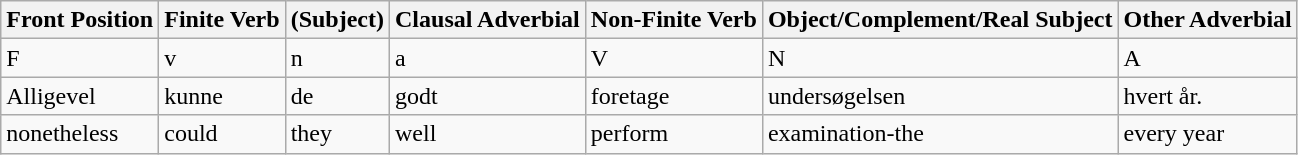<table class="wikitable">
<tr>
<th>Front Position</th>
<th>Finite Verb</th>
<th>(Subject)</th>
<th>Clausal Adverbial</th>
<th>Non-Finite Verb</th>
<th>Object/Complement/Real Subject</th>
<th>Other Adverbial</th>
</tr>
<tr>
<td>F</td>
<td>v</td>
<td>n</td>
<td>a</td>
<td>V</td>
<td>N</td>
<td>A</td>
</tr>
<tr>
<td>Alligevel</td>
<td>kunne</td>
<td>de</td>
<td>godt</td>
<td>foretage</td>
<td>undersøgelsen</td>
<td>hvert år.</td>
</tr>
<tr>
<td>nonetheless</td>
<td>could</td>
<td>they</td>
<td>well</td>
<td>perform</td>
<td>examination-the</td>
<td>every year</td>
</tr>
</table>
